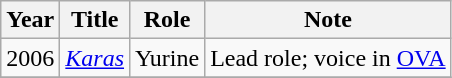<table class="wikitable">
<tr>
<th>Year</th>
<th>Title</th>
<th>Role</th>
<th>Note</th>
</tr>
<tr>
<td>2006</td>
<td><em><a href='#'>Karas</a></em></td>
<td>Yurine</td>
<td>Lead role; voice in <a href='#'>OVA</a></td>
</tr>
<tr>
</tr>
</table>
